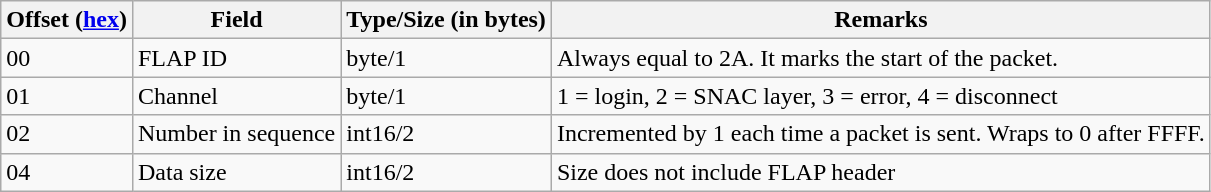<table class="wikitable">
<tr>
<th>Offset (<a href='#'>hex</a>)</th>
<th>Field</th>
<th>Type/Size (in bytes)</th>
<th>Remarks</th>
</tr>
<tr>
<td>00</td>
<td>FLAP ID</td>
<td>byte/1</td>
<td>Always equal to 2A. It marks the start of the packet.</td>
</tr>
<tr>
<td>01</td>
<td>Channel</td>
<td>byte/1</td>
<td>1 = login, 2 = SNAC layer, 3 = error, 4 = disconnect</td>
</tr>
<tr>
<td>02</td>
<td>Number in sequence</td>
<td>int16/2</td>
<td>Incremented by 1 each time a packet is sent. Wraps to 0 after FFFF.</td>
</tr>
<tr>
<td>04</td>
<td>Data size</td>
<td>int16/2</td>
<td>Size does not include FLAP header</td>
</tr>
</table>
